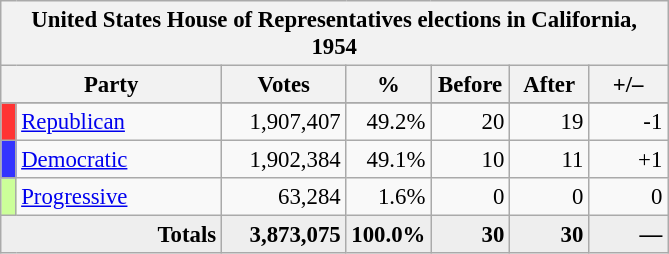<table class="wikitable" style="font-size: 95%;">
<tr>
<th colspan="7">United States House of Representatives elections in California, 1954</th>
</tr>
<tr>
<th colspan=2 style="width: 5em">Party</th>
<th style="width: 5em">Votes</th>
<th style="width: 3em">%</th>
<th style="width: 3em">Before</th>
<th style="width: 3em">After</th>
<th style="width: 3em">+/–</th>
</tr>
<tr>
</tr>
<tr>
<th style="background-color:#FF3333; width: 3px"></th>
<td style="width: 130px"><a href='#'>Republican</a></td>
<td align="right">1,907,407</td>
<td align="right">49.2%</td>
<td align="right">20</td>
<td align="right">19</td>
<td align="right">-1</td>
</tr>
<tr>
<th style="background-color:#3333FF; width: 3px"></th>
<td style="width: 130px"><a href='#'>Democratic</a></td>
<td align="right">1,902,384</td>
<td align="right">49.1%</td>
<td align="right">10</td>
<td align="right">11</td>
<td align="right">+1</td>
</tr>
<tr>
<th style="background-color:#CCFF99; width: 3px"></th>
<td style="width: 130px"><a href='#'>Progressive</a></td>
<td align="right">63,284</td>
<td align="right">1.6%</td>
<td align="right">0</td>
<td align="right">0</td>
<td align="right">0</td>
</tr>
<tr bgcolor="#EEEEEE">
<td colspan="2" align="right"><strong>Totals</strong></td>
<td align="right"><strong>3,873,075</strong></td>
<td align="right"><strong>100.0%</strong></td>
<td align="right"><strong>30</strong></td>
<td align="right"><strong>30</strong></td>
<td align="right"><strong>—</strong></td>
</tr>
</table>
